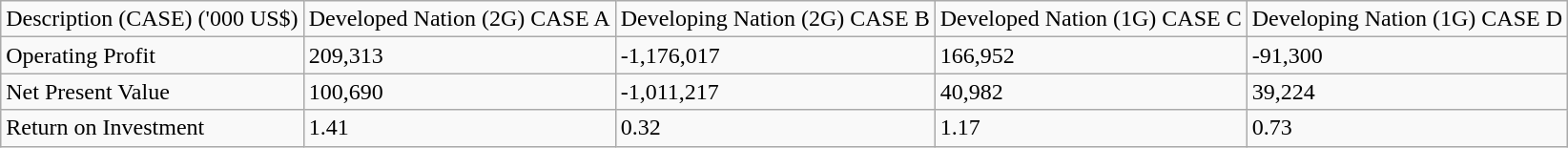<table class="wikitable">
<tr>
<td>Description (CASE) ('000 US$)</td>
<td>Developed Nation (2G) CASE A</td>
<td>Developing Nation (2G) CASE B</td>
<td>Developed Nation (1G) CASE C</td>
<td>Developing Nation (1G) CASE D</td>
</tr>
<tr>
<td>Operating Profit</td>
<td>209,313</td>
<td>-1,176,017</td>
<td>166,952</td>
<td>-91,300</td>
</tr>
<tr>
<td>Net Present Value</td>
<td>100,690</td>
<td>-1,011,217</td>
<td>40,982</td>
<td>39,224</td>
</tr>
<tr>
<td>Return on Investment</td>
<td>1.41</td>
<td>0.32</td>
<td>1.17</td>
<td>0.73</td>
</tr>
</table>
